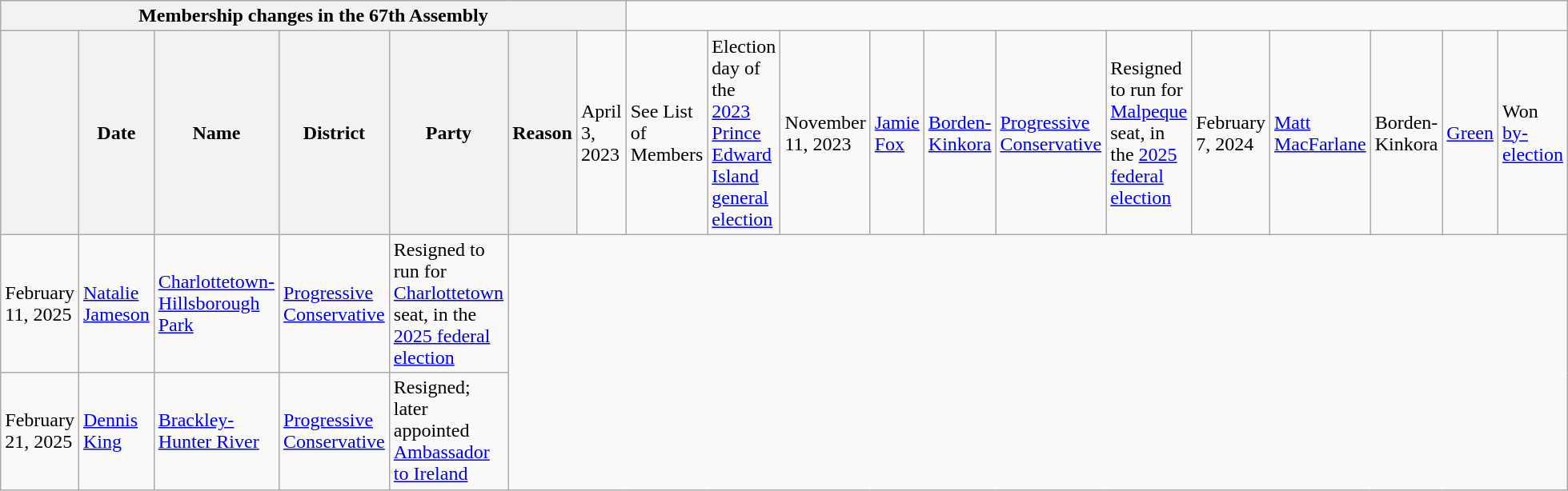<table class="wikitable">
<tr>
<th colspan=7>Membership changes in the 67th Assembly</th>
</tr>
<tr>
<th></th>
<th>Date</th>
<th>Name</th>
<th>District</th>
<th>Party</th>
<th>Reason<br></th>
<td>April 3, 2023</td>
<td colspan=2>See List of Members</td>
<td>Election day of the <a href='#'>2023 Prince Edward Island general election</a><br></td>
<td>November 11, 2023</td>
<td><a href='#'>Jamie Fox</a></td>
<td><a href='#'>Borden-Kinkora</a></td>
<td><a href='#'>Progressive Conservative</a></td>
<td>Resigned to run for <a href='#'>Malpeque</a> seat, in the <a href='#'>2025 federal election</a><br></td>
<td>February 7, 2024</td>
<td><a href='#'>Matt MacFarlane</a></td>
<td>Borden-Kinkora</td>
<td><a href='#'>Green</a></td>
<td>Won <a href='#'>by-election</a></td>
</tr>
<tr>
<td>February 11, 2025</td>
<td><a href='#'>Natalie Jameson</a></td>
<td><a href='#'>Charlottetown-Hillsborough Park</a></td>
<td><a href='#'>Progressive Conservative</a></td>
<td>Resigned to run for <a href='#'>Charlottetown</a> seat, in the <a href='#'>2025 federal election</a></td>
</tr>
<tr>
<td>February 21, 2025</td>
<td><a href='#'>Dennis King</a></td>
<td><a href='#'>Brackley-Hunter River</a></td>
<td><a href='#'>Progressive Conservative</a></td>
<td>Resigned; later appointed <a href='#'>Ambassador to Ireland</a></td>
</tr>
</table>
